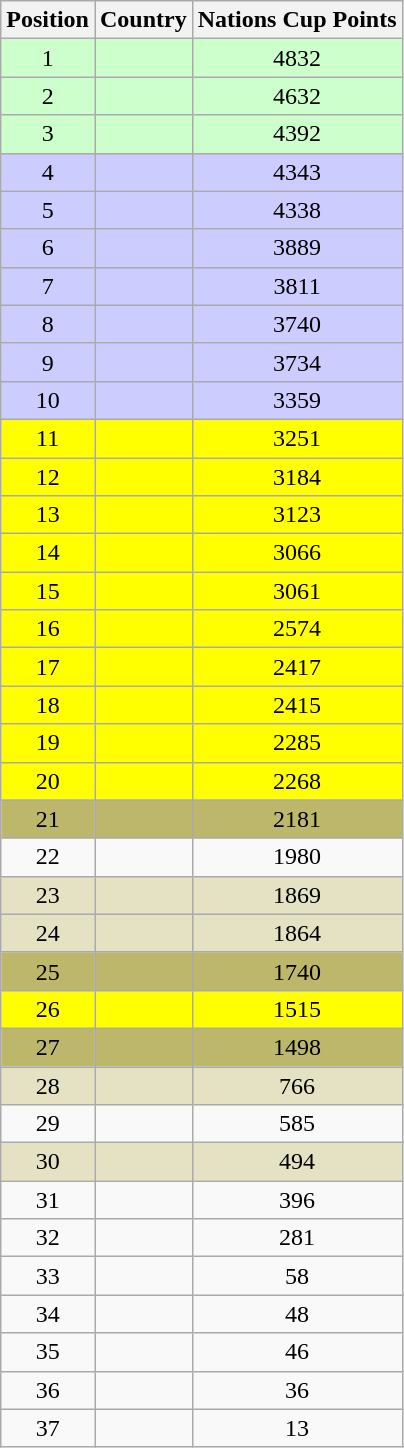<table class="wikitable sortable" style="text-align:center;">
<tr>
<th>Position</th>
<th>Country</th>
<th>Nations Cup Points</th>
</tr>
<tr style="background: #ccffcc;">
<td>1</td>
<td align=left></td>
<td>4832</td>
</tr>
<tr style="background: #ccffcc;">
<td>2</td>
<td align=left></td>
<td>4632</td>
</tr>
<tr style="background: #ccffcc;">
<td>3</td>
<td align=left></td>
<td>4392</td>
</tr>
<tr style="background: #ccccff;">
<td>4</td>
<td align=left></td>
<td>4343</td>
</tr>
<tr style="background: #ccccff;">
<td>5</td>
<td align=left></td>
<td>4338</td>
</tr>
<tr style="background: #ccccff;">
<td>6</td>
<td align=left></td>
<td>3889</td>
</tr>
<tr style="background: #ccccff;">
<td>7</td>
<td align=left></td>
<td>3811</td>
</tr>
<tr style="background: #ccccff;">
<td>8</td>
<td align=left></td>
<td>3740</td>
</tr>
<tr style="background: #ccccff;">
<td>9</td>
<td align=left></td>
<td>3734</td>
</tr>
<tr style="background: #ccccff;">
<td>10</td>
<td align=left></td>
<td>3359</td>
</tr>
<tr style="background: #ffff00;">
<td>11</td>
<td align=left></td>
<td>3251</td>
</tr>
<tr style="background: #ffff00;">
<td>12</td>
<td align=left></td>
<td>3184</td>
</tr>
<tr style="background: #ffff00;">
<td>13</td>
<td align=left></td>
<td>3123</td>
</tr>
<tr style="background: #ffff00;">
<td>14</td>
<td align=left></td>
<td>3066</td>
</tr>
<tr style="background: #ffff00;">
<td>15</td>
<td align=left></td>
<td>3061</td>
</tr>
<tr style="background: #ffff00;">
<td>16</td>
<td align=left></td>
<td>2574</td>
</tr>
<tr style="background: #ffff00;">
<td>17</td>
<td align=left></td>
<td>2417</td>
</tr>
<tr style="background: #ffff00;">
<td>18</td>
<td align=left></td>
<td>2415</td>
</tr>
<tr style="background: #ffff00;">
<td>19</td>
<td align=left></td>
<td>2285</td>
</tr>
<tr style="background: #ffff00;">
<td>20</td>
<td align=left></td>
<td>2268</td>
</tr>
<tr style="background: #BDB76B;">
<td>21</td>
<td align=left></td>
<td>2181</td>
</tr>
<tr>
<td>22</td>
<td align=left></td>
<td>1980</td>
</tr>
<tr style="background: #e4e2c3;">
<td>23</td>
<td align=left></td>
<td>1869</td>
</tr>
<tr style="background: #e4e2c3;">
<td>24</td>
<td align=left></td>
<td>1864</td>
</tr>
<tr style="background: #BDB76B;">
<td>25</td>
<td align=left></td>
<td>1740</td>
</tr>
<tr style="background: #ffff00;">
<td>26</td>
<td align=left></td>
<td>1515</td>
</tr>
<tr style="background: #BDB76B;">
<td>27</td>
<td align=left></td>
<td>1498</td>
</tr>
<tr style="background: #e4e2c3;">
<td>28</td>
<td align=left></td>
<td>766</td>
</tr>
<tr>
<td>29</td>
<td align=left></td>
<td>585</td>
</tr>
<tr style="background: #e4e2c3;">
<td>30</td>
<td align=left></td>
<td>494</td>
</tr>
<tr>
<td>31</td>
<td align=left></td>
<td>396</td>
</tr>
<tr>
<td>32</td>
<td align=left></td>
<td>281</td>
</tr>
<tr>
<td>33</td>
<td align=left></td>
<td>58</td>
</tr>
<tr>
<td>34</td>
<td align=left></td>
<td>48</td>
</tr>
<tr>
<td>35</td>
<td align=left></td>
<td>46</td>
</tr>
<tr>
<td>36</td>
<td align=left></td>
<td>36</td>
</tr>
<tr>
<td>37</td>
<td align=left></td>
<td>13</td>
</tr>
</table>
